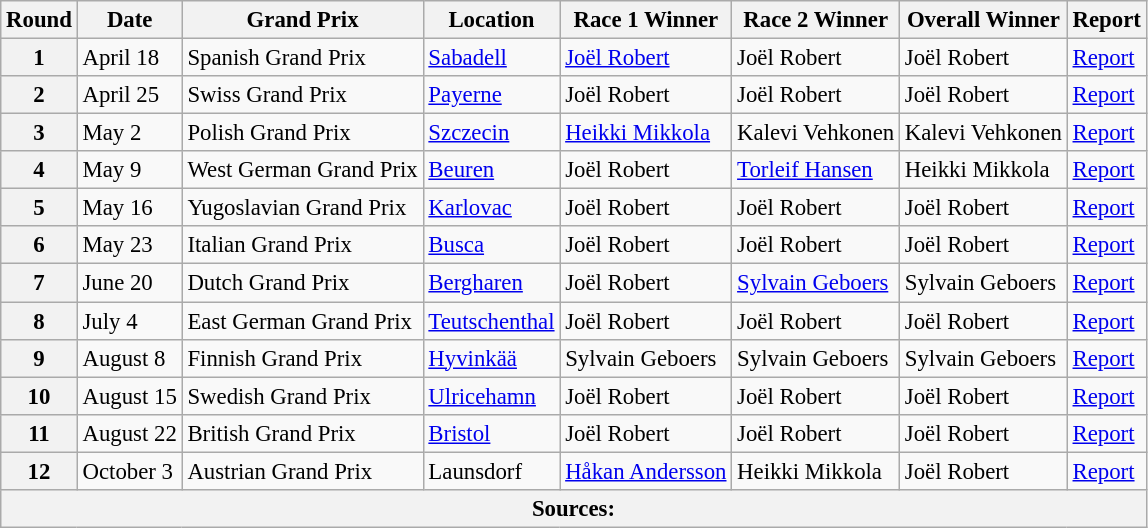<table class="wikitable" style="font-size: 95%;">
<tr>
<th align=center>Round</th>
<th align=center>Date</th>
<th align=center>Grand Prix</th>
<th align=center>Location</th>
<th align=center>Race 1 Winner</th>
<th align=center>Race 2 Winner</th>
<th align=center>Overall Winner</th>
<th align=center>Report</th>
</tr>
<tr>
<th>1</th>
<td>April 18</td>
<td> Spanish Grand Prix</td>
<td><a href='#'>Sabadell</a></td>
<td> <a href='#'>Joël Robert</a></td>
<td> Joël Robert</td>
<td> Joël Robert</td>
<td><a href='#'>Report</a></td>
</tr>
<tr>
<th>2</th>
<td>April 25</td>
<td> Swiss Grand Prix</td>
<td><a href='#'>Payerne</a></td>
<td> Joël Robert</td>
<td> Joël Robert</td>
<td> Joël Robert</td>
<td><a href='#'>Report</a></td>
</tr>
<tr>
<th>3</th>
<td>May 2</td>
<td> Polish Grand Prix</td>
<td><a href='#'>Szczecin</a></td>
<td> <a href='#'>Heikki Mikkola</a></td>
<td> Kalevi Vehkonen</td>
<td> Kalevi Vehkonen</td>
<td><a href='#'>Report</a></td>
</tr>
<tr>
<th>4</th>
<td>May 9</td>
<td> West German Grand Prix</td>
<td><a href='#'>Beuren</a></td>
<td> Joël Robert</td>
<td> <a href='#'>Torleif Hansen</a></td>
<td> Heikki Mikkola</td>
<td><a href='#'>Report</a></td>
</tr>
<tr>
<th>5</th>
<td>May 16</td>
<td> Yugoslavian Grand Prix</td>
<td><a href='#'>Karlovac</a></td>
<td> Joël Robert</td>
<td> Joël Robert</td>
<td> Joël Robert</td>
<td><a href='#'>Report</a></td>
</tr>
<tr>
<th>6</th>
<td>May 23</td>
<td> Italian Grand Prix</td>
<td><a href='#'>Busca</a></td>
<td> Joël Robert</td>
<td> Joël Robert</td>
<td> Joël Robert</td>
<td><a href='#'>Report</a></td>
</tr>
<tr>
<th>7</th>
<td>June 20</td>
<td> Dutch Grand Prix</td>
<td><a href='#'>Bergharen</a></td>
<td> Joël Robert</td>
<td> <a href='#'>Sylvain Geboers</a></td>
<td> Sylvain Geboers</td>
<td><a href='#'>Report</a></td>
</tr>
<tr>
<th>8</th>
<td>July 4</td>
<td> East German Grand Prix</td>
<td><a href='#'>Teutschenthal</a></td>
<td> Joël Robert</td>
<td> Joël Robert</td>
<td> Joël Robert</td>
<td><a href='#'>Report</a></td>
</tr>
<tr>
<th>9</th>
<td>August 8</td>
<td> Finnish Grand Prix</td>
<td><a href='#'>Hyvinkää</a></td>
<td> Sylvain Geboers</td>
<td> Sylvain Geboers</td>
<td> Sylvain Geboers</td>
<td><a href='#'>Report</a></td>
</tr>
<tr>
<th>10</th>
<td>August 15</td>
<td> Swedish Grand Prix</td>
<td><a href='#'>Ulricehamn</a></td>
<td> Joël Robert</td>
<td> Joël Robert</td>
<td> Joël Robert</td>
<td><a href='#'>Report</a></td>
</tr>
<tr>
<th>11</th>
<td>August 22</td>
<td> British Grand Prix</td>
<td><a href='#'>Bristol</a></td>
<td> Joël Robert</td>
<td> Joël Robert</td>
<td> Joël Robert</td>
<td><a href='#'>Report</a></td>
</tr>
<tr>
<th>12</th>
<td>October 3</td>
<td> Austrian Grand Prix</td>
<td>Launsdorf</td>
<td> <a href='#'>Håkan Andersson</a></td>
<td> Heikki Mikkola</td>
<td> Joël Robert</td>
<td><a href='#'>Report</a></td>
</tr>
<tr>
<th colspan=8>Sources:</th>
</tr>
</table>
